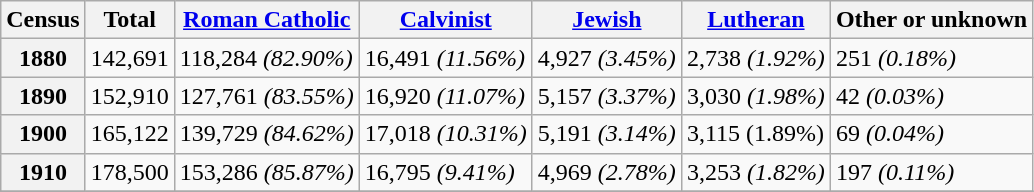<table class="wikitable">
<tr>
<th>Census</th>
<th>Total</th>
<th><a href='#'>Roman Catholic</a></th>
<th><a href='#'>Calvinist</a></th>
<th><a href='#'>Jewish</a></th>
<th><a href='#'>Lutheran</a></th>
<th>Other or unknown</th>
</tr>
<tr>
<th>1880</th>
<td>142,691</td>
<td>118,284 <em>(82.90%)</em></td>
<td>16,491 <em>(11.56%)</em></td>
<td>4,927 <em>(3.45%)</em></td>
<td>2,738 <em>(1.92%)</em></td>
<td>251 <em>(0.18%)</em></td>
</tr>
<tr>
<th>1890</th>
<td>152,910</td>
<td>127,761 <em>(83.55%)</em></td>
<td>16,920 <em>(11.07%)</em></td>
<td>5,157 <em>(3.37%)</em></td>
<td>3,030 <em>(1.98%)</em></td>
<td>42 <em>(0.03%)</em></td>
</tr>
<tr>
<th>1900</th>
<td>165,122</td>
<td>139,729 <em>(84.62%)</em></td>
<td>17,018 <em>(10.31%)</em></td>
<td>5,191 <em>(3.14%)</em></td>
<td>3,115 (1.89%)</td>
<td>69 <em>(0.04%)</em></td>
</tr>
<tr>
<th>1910</th>
<td>178,500</td>
<td>153,286 <em>(85.87%)</em></td>
<td>16,795 <em>(9.41%)</em></td>
<td>4,969 <em>(2.78%)</em></td>
<td>3,253 <em>(1.82%)</em></td>
<td>197 <em>(0.11%)</em></td>
</tr>
<tr>
</tr>
</table>
